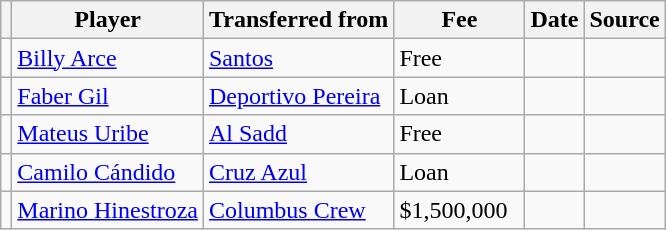<table class="wikitable plainrowheaders sortable">
<tr>
<th></th>
<th scope="col">Player</th>
<th>Transferred from</th>
<th style="width: 80px;">Fee</th>
<th scope="col">Date</th>
<th scope="col">Source</th>
</tr>
<tr>
<td align="center"></td>
<td> <a href='#'>Billy Arce</a></td>
<td> <a href='#'>Santos</a></td>
<td>Free</td>
<td></td>
<td></td>
</tr>
<tr>
<td align="center"></td>
<td> <a href='#'>Faber Gil</a></td>
<td> <a href='#'>Deportivo Pereira</a></td>
<td>Loan</td>
<td></td>
<td></td>
</tr>
<tr>
<td align="center"></td>
<td> <a href='#'>Mateus Uribe</a></td>
<td> <a href='#'>Al Sadd</a></td>
<td>Free</td>
<td></td>
<td></td>
</tr>
<tr>
<td align="center"></td>
<td> <a href='#'>Camilo Cándido</a></td>
<td> <a href='#'>Cruz Azul</a></td>
<td>Loan</td>
<td></td>
<td></td>
</tr>
<tr>
<td align="center"></td>
<td> <a href='#'>Marino Hinestroza</a></td>
<td> <a href='#'>Columbus Crew</a></td>
<td>$1,500,000</td>
<td></td>
<td></td>
</tr>
</table>
